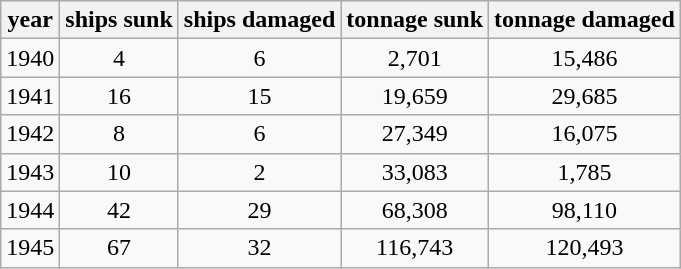<table class="wikitable sortable" style=text-align:center>
<tr>
<th>year</th>
<th>ships sunk</th>
<th>ships damaged</th>
<th>tonnage sunk</th>
<th>tonnage damaged</th>
</tr>
<tr>
<td>1940</td>
<td>4</td>
<td>6</td>
<td>2,701</td>
<td>15,486</td>
</tr>
<tr>
<td>1941</td>
<td>16</td>
<td>15</td>
<td>19,659</td>
<td>29,685</td>
</tr>
<tr>
<td>1942</td>
<td>8</td>
<td>6</td>
<td>27,349</td>
<td>16,075</td>
</tr>
<tr>
<td>1943</td>
<td>10</td>
<td>2</td>
<td>33,083</td>
<td>1,785</td>
</tr>
<tr>
<td>1944</td>
<td>42</td>
<td>29</td>
<td>68,308</td>
<td>98,110</td>
</tr>
<tr>
<td>1945</td>
<td>67</td>
<td>32</td>
<td>116,743</td>
<td>120,493</td>
</tr>
</table>
